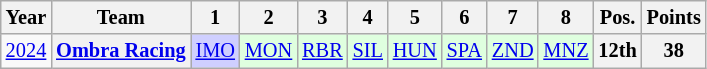<table class="wikitable" border="1" style="text-align:center; font-size:85%;">
<tr>
<th>Year</th>
<th>Team</th>
<th>1</th>
<th>2</th>
<th>3</th>
<th>4</th>
<th>5</th>
<th>6</th>
<th>7</th>
<th>8</th>
<th>Pos.</th>
<th>Points</th>
</tr>
<tr>
<td><a href='#'>2024</a></td>
<th nowrap><a href='#'>Ombra Racing</a></th>
<td style="background:#CFCFFF;"><a href='#'>IMO</a><br></td>
<td style="background:#DFFFDF;"><a href='#'>MON</a><br></td>
<td style="background:#DFFFDF;"><a href='#'>RBR</a><br></td>
<td style="background:#DFFFDF;"><a href='#'>SIL</a><br></td>
<td style="background:#DFFFDF;"><a href='#'>HUN</a><br></td>
<td style="background:#DFFFDF;"><a href='#'>SPA</a><br></td>
<td style="background:#DFFFDF;"><a href='#'>ZND</a><br></td>
<td style="background:#DFFFDF;"><a href='#'>MNZ</a><br></td>
<th>12th</th>
<th>38</th>
</tr>
</table>
